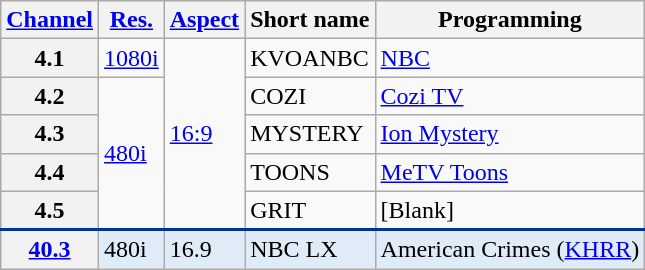<table class="wikitable">
<tr>
<th scope = "col"><a href='#'>Channel</a></th>
<th scope = "col"><a href='#'>Res.</a></th>
<th scope = "col"><a href='#'>Aspect</a></th>
<th scope = "col">Short name</th>
<th scope = "col">Programming</th>
</tr>
<tr>
<th scope = "row">4.1</th>
<td><a href='#'>1080i</a></td>
<td rowspan=5><a href='#'>16:9</a></td>
<td>KVOANBC</td>
<td><a href='#'>NBC</a></td>
</tr>
<tr>
<th scope = "row">4.2</th>
<td rowspan=4><a href='#'>480i</a></td>
<td>COZI</td>
<td><a href='#'>Cozi TV</a></td>
</tr>
<tr>
<th scope = "row">4.3</th>
<td>MYSTERY</td>
<td><a href='#'>Ion Mystery</a></td>
</tr>
<tr>
<th scope = "row">4.4</th>
<td>TOONS</td>
<td><a href='#'>MeTV Toons</a></td>
</tr>
<tr>
<th scope = "row">4.5</th>
<td>GRIT</td>
<td>[Blank]</td>
</tr>
<tr style="background-color:#DFEBF6; border-top: 2px solid #003399;">
<th scope = "row"><a href='#'>40.3</a></th>
<td>480i</td>
<td>16.9</td>
<td>NBC LX</td>
<td>American Crimes (<a href='#'>KHRR</a>)</td>
</tr>
</table>
